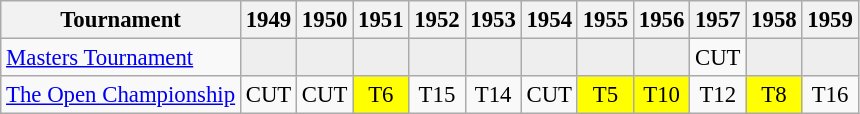<table class="wikitable" style="font-size:95%;text-align:center;">
<tr>
<th>Tournament</th>
<th>1949</th>
<th>1950</th>
<th>1951</th>
<th>1952</th>
<th>1953</th>
<th>1954</th>
<th>1955</th>
<th>1956</th>
<th>1957</th>
<th>1958</th>
<th>1959</th>
</tr>
<tr>
<td align=left><a href='#'>Masters Tournament</a></td>
<td style="background:#eeeeee;"></td>
<td style="background:#eeeeee;"></td>
<td style="background:#eeeeee;"></td>
<td style="background:#eeeeee;"></td>
<td style="background:#eeeeee;"></td>
<td style="background:#eeeeee;"></td>
<td style="background:#eeeeee;"></td>
<td style="background:#eeeeee;"></td>
<td>CUT</td>
<td style="background:#eeeeee;"></td>
<td style="background:#eeeeee;"></td>
</tr>
<tr>
<td align=left><a href='#'>The Open Championship</a></td>
<td>CUT</td>
<td>CUT</td>
<td style="background:yellow;">T6</td>
<td>T15</td>
<td>T14</td>
<td>CUT</td>
<td style="background:yellow;">T5</td>
<td style="background:yellow;">T10</td>
<td>T12</td>
<td style="background:yellow;">T8</td>
<td>T16</td>
</tr>
</table>
